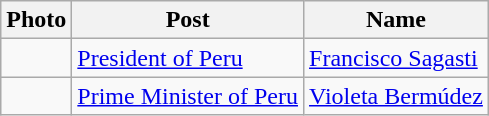<table class=wikitable>
<tr>
<th>Photo</th>
<th>Post</th>
<th>Name</th>
</tr>
<tr>
<td></td>
<td><a href='#'>President of Peru</a></td>
<td><a href='#'>Francisco Sagasti</a></td>
</tr>
<tr>
<td></td>
<td><a href='#'>Prime Minister of Peru</a></td>
<td><a href='#'>Violeta Bermúdez</a></td>
</tr>
</table>
